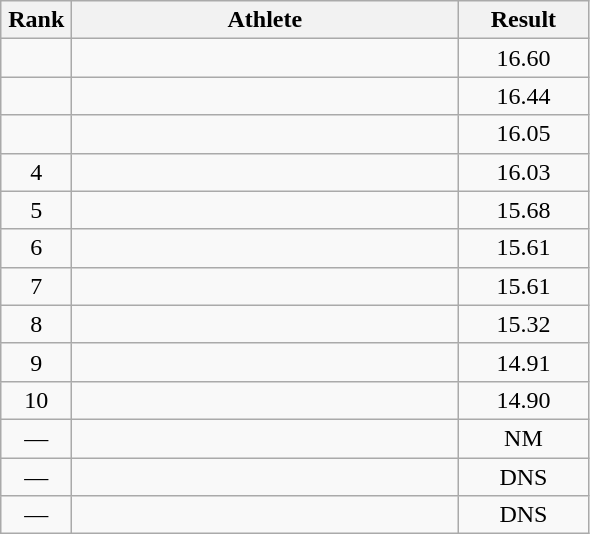<table class=wikitable style="text-align:center">
<tr>
<th width=40>Rank</th>
<th width=250>Athlete</th>
<th width=80>Result</th>
</tr>
<tr>
<td></td>
<td align=left></td>
<td>16.60</td>
</tr>
<tr>
<td></td>
<td align=left></td>
<td>16.44</td>
</tr>
<tr>
<td></td>
<td align=left></td>
<td>16.05</td>
</tr>
<tr>
<td>4</td>
<td align=left></td>
<td>16.03</td>
</tr>
<tr>
<td>5</td>
<td align=left></td>
<td>15.68</td>
</tr>
<tr>
<td>6</td>
<td align=left></td>
<td>15.61</td>
</tr>
<tr>
<td>7</td>
<td align=left></td>
<td>15.61</td>
</tr>
<tr>
<td>8</td>
<td align=left></td>
<td>15.32</td>
</tr>
<tr>
<td>9</td>
<td align=left></td>
<td>14.91</td>
</tr>
<tr>
<td>10</td>
<td align=left></td>
<td>14.90</td>
</tr>
<tr>
<td>—</td>
<td align=left></td>
<td>NM</td>
</tr>
<tr>
<td>—</td>
<td align=left></td>
<td>DNS</td>
</tr>
<tr>
<td>—</td>
<td align=left></td>
<td>DNS</td>
</tr>
</table>
